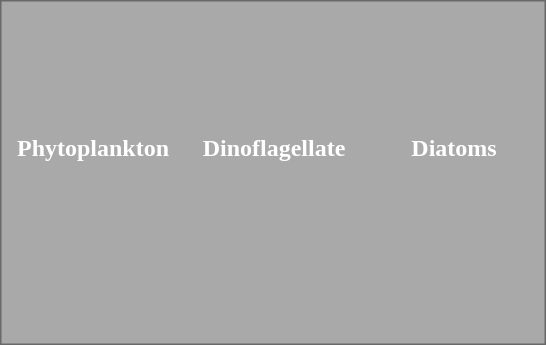<table style="background:darkgray; border:1px solid dimgray;color:white" border="0" height="230" align="center" valign="bottom" cellpadding=10px cellspacing=0px>
<tr align="center">
<td></td>
<td></td>
<td></td>
</tr>
<tr align="center" valign="top">
<td width="100"><strong>Phytoplankton</strong></td>
<td width="100"><strong>Dinoflagellate</strong></td>
<td width="100"><strong>Diatoms</strong></td>
</tr>
</table>
